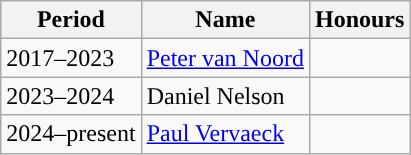<table class="wikitable">
<tr>
<th>Period</th>
<th>Name</th>
<th>Honours</th>
</tr>
<tr>
<td>2017–2023</td>
<td> <a href='#'>Peter van Noord</a></td>
<td></td>
</tr>
<tr>
<td>2023–2024</td>
<td> Daniel Nelson</td>
<td></td>
</tr>
<tr>
<td>2024–present</td>
<td> <a href='#'>Paul Vervaeck</a></td>
<td></td>
</tr>
</table>
